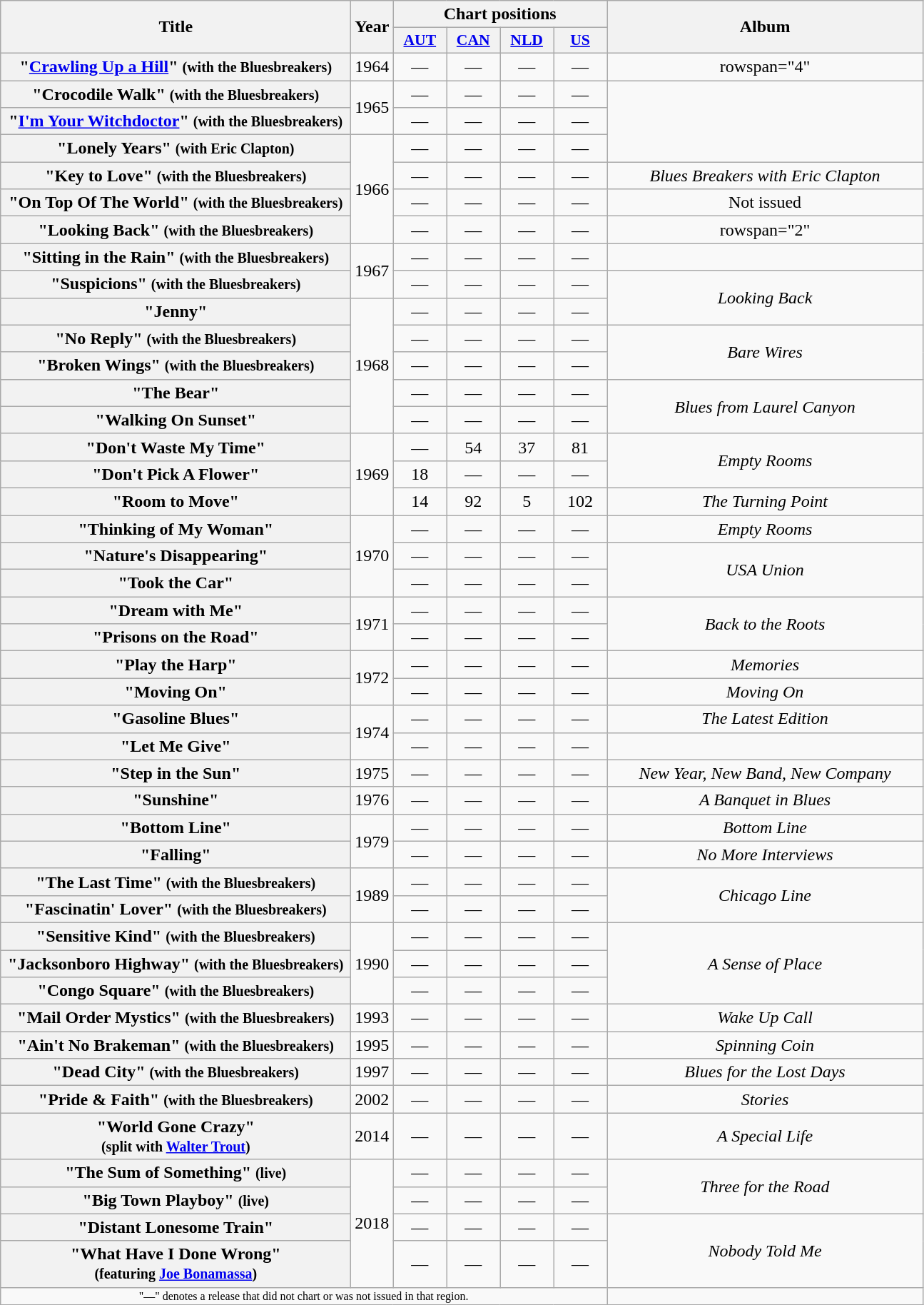<table class="wikitable plainrowheaders" style="text-align:center;">
<tr>
<th scope="col" rowspan="2" style="width:20em;">Title</th>
<th scope="col" rowspan="2">Year</th>
<th scope="col" colspan="4">Chart positions</th>
<th scope="col" rowspan="2" style="width:18em;">Album</th>
</tr>
<tr>
<th scope="col" style="width:3em;font-size:90%;"><a href='#'>AUT</a><br></th>
<th scope="col" style="width:3em;font-size:90%;"><a href='#'>CAN</a><br></th>
<th scope="col" style="width:3em;font-size:90%;"><a href='#'>NLD</a><br></th>
<th scope="col" style="width:3em;font-size:90%;"><a href='#'>US</a><br></th>
</tr>
<tr>
<th scope="row">"<a href='#'>Crawling Up a Hill</a>" <small>(with the Bluesbreakers)</small></th>
<td>1964</td>
<td>—</td>
<td>—</td>
<td>—</td>
<td>—</td>
<td>rowspan="4" </td>
</tr>
<tr>
<th scope="row">"Crocodile Walk" <small>(with the Bluesbreakers)</small></th>
<td rowspan="2">1965</td>
<td>—</td>
<td>—</td>
<td>—</td>
<td>—</td>
</tr>
<tr>
<th scope="row">"<a href='#'>I'm Your Witchdoctor</a>" <small>(with the Bluesbreakers)</small></th>
<td>—</td>
<td>—</td>
<td>—</td>
<td>—</td>
</tr>
<tr>
<th scope="row">"Lonely Years" <small>(with Eric Clapton)</small></th>
<td rowspan="4">1966</td>
<td>—</td>
<td>—</td>
<td>—</td>
<td>—</td>
</tr>
<tr>
<th scope="row">"Key to Love" <small>(with the Bluesbreakers)</small></th>
<td>—</td>
<td>—</td>
<td>—</td>
<td>—</td>
<td><em>Blues Breakers with Eric Clapton</em></td>
</tr>
<tr>
<th scope="row">"On Top Of The World" <small>(with the Bluesbreakers)</small></th>
<td>—</td>
<td>—</td>
<td>—</td>
<td>—</td>
<td>Not issued</td>
</tr>
<tr>
<th scope="row">"Looking Back" <small>(with the Bluesbreakers)</small></th>
<td>—</td>
<td>—</td>
<td>—</td>
<td>—</td>
<td>rowspan="2" </td>
</tr>
<tr>
<th scope="row">"Sitting in the Rain" <small>(with the Bluesbreakers)</small></th>
<td rowspan="2">1967</td>
<td>—</td>
<td>—</td>
<td>—</td>
<td>—</td>
</tr>
<tr>
<th scope="row">"Suspicions" <small>(with the Bluesbreakers)</small></th>
<td>—</td>
<td>—</td>
<td>—</td>
<td>—</td>
<td rowspan="2"><em>Looking Back</em></td>
</tr>
<tr>
<th scope="row">"Jenny"</th>
<td rowspan="5">1968</td>
<td>—</td>
<td>—</td>
<td>—</td>
<td>—</td>
</tr>
<tr>
<th scope="row">"No Reply" <small>(with the Bluesbreakers)</small></th>
<td>—</td>
<td>—</td>
<td>—</td>
<td>—</td>
<td rowspan="2"><em>Bare Wires</em></td>
</tr>
<tr>
<th scope="row">"Broken Wings" <small>(with the Bluesbreakers)</small></th>
<td>—</td>
<td>—</td>
<td>—</td>
<td>—</td>
</tr>
<tr>
<th scope="row">"The Bear"</th>
<td>—</td>
<td>—</td>
<td>—</td>
<td>—</td>
<td rowspan="2"><em>Blues from Laurel Canyon</em></td>
</tr>
<tr>
<th scope="row">"Walking On Sunset"</th>
<td>—</td>
<td>—</td>
<td>—</td>
<td>—</td>
</tr>
<tr>
<th scope="row">"Don't Waste My Time"</th>
<td rowspan="3">1969</td>
<td>—</td>
<td>54</td>
<td>37</td>
<td>81</td>
<td rowspan="2"><em>Empty Rooms</em></td>
</tr>
<tr>
<th scope="row">"Don't Pick A Flower"</th>
<td>18</td>
<td>—</td>
<td>—</td>
<td>—</td>
</tr>
<tr>
<th scope="row">"Room to Move"</th>
<td>14</td>
<td>92</td>
<td>5</td>
<td>102</td>
<td><em>The Turning Point</em></td>
</tr>
<tr>
<th scope="row">"Thinking of My Woman"</th>
<td rowspan="3">1970</td>
<td>—</td>
<td>—</td>
<td>—</td>
<td>—</td>
<td><em>Empty Rooms</em></td>
</tr>
<tr>
<th scope="row">"Nature's Disappearing"</th>
<td>—</td>
<td>—</td>
<td>—</td>
<td>—</td>
<td rowspan="2"><em>USA Union</em></td>
</tr>
<tr>
<th scope="row">"Took the Car"</th>
<td>—</td>
<td>—</td>
<td>—</td>
<td>—</td>
</tr>
<tr>
<th scope="row">"Dream with Me"</th>
<td rowspan="2">1971</td>
<td>—</td>
<td>—</td>
<td>—</td>
<td>—</td>
<td rowspan="2"><em>Back to the Roots</em></td>
</tr>
<tr>
<th scope="row">"Prisons on the Road"</th>
<td>—</td>
<td>—</td>
<td>—</td>
<td>—</td>
</tr>
<tr>
<th scope="row">"Play the Harp"</th>
<td rowspan="2">1972</td>
<td>—</td>
<td>—</td>
<td>—</td>
<td>—</td>
<td><em>Memories</em></td>
</tr>
<tr>
<th scope="row">"Moving On"</th>
<td>—</td>
<td>—</td>
<td>—</td>
<td>—</td>
<td><em>Moving On</em></td>
</tr>
<tr>
<th scope="row">"Gasoline Blues"</th>
<td rowspan="2">1974</td>
<td>—</td>
<td>—</td>
<td>—</td>
<td>—</td>
<td><em>The Latest Edition</em></td>
</tr>
<tr>
<th scope="row">"Let Me Give"</th>
<td>—</td>
<td>—</td>
<td>—</td>
<td>—</td>
<td></td>
</tr>
<tr>
<th scope="row">"Step in the Sun"</th>
<td>1975</td>
<td>—</td>
<td>—</td>
<td>—</td>
<td>—</td>
<td><em>New Year, New Band, New Company</em></td>
</tr>
<tr>
<th scope="row">"Sunshine"</th>
<td>1976</td>
<td>—</td>
<td>—</td>
<td>—</td>
<td>—</td>
<td><em>A Banquet in Blues</em></td>
</tr>
<tr>
<th scope="row">"Bottom Line"</th>
<td rowspan="2">1979</td>
<td>—</td>
<td>—</td>
<td>—</td>
<td>—</td>
<td><em>Bottom Line</em></td>
</tr>
<tr>
<th scope="row">"Falling"</th>
<td>—</td>
<td>—</td>
<td>—</td>
<td>—</td>
<td><em>No More Interviews</em></td>
</tr>
<tr>
<th scope="row">"The Last Time" <small>(with the Bluesbreakers)</small></th>
<td rowspan="2">1989</td>
<td>—</td>
<td>—</td>
<td>—</td>
<td>—</td>
<td rowspan="2"><em>Chicago Line</em></td>
</tr>
<tr>
<th scope="row">"Fascinatin' Lover" <small>(with the Bluesbreakers)</small></th>
<td>—</td>
<td>—</td>
<td>—</td>
<td>—</td>
</tr>
<tr>
<th scope="row">"Sensitive Kind" <small>(with the Bluesbreakers)</small></th>
<td rowspan="3">1990</td>
<td>—</td>
<td>—</td>
<td>—</td>
<td>—</td>
<td rowspan="3"><em>A Sense of Place</em></td>
</tr>
<tr>
<th scope="row">"Jacksonboro Highway" <small>(with the Bluesbreakers)</small></th>
<td>—</td>
<td>—</td>
<td>—</td>
<td>—</td>
</tr>
<tr>
<th scope="row">"Congo Square" <small>(with the Bluesbreakers)</small></th>
<td>—</td>
<td>—</td>
<td>—</td>
<td>—</td>
</tr>
<tr>
<th scope="row">"Mail Order Mystics" <small>(with the Bluesbreakers)</small></th>
<td>1993</td>
<td>—</td>
<td>—</td>
<td>—</td>
<td>—</td>
<td><em>Wake Up Call</em></td>
</tr>
<tr>
<th scope="row">"Ain't No Brakeman" <small>(with the Bluesbreakers)</small></th>
<td>1995</td>
<td>—</td>
<td>—</td>
<td>—</td>
<td>—</td>
<td><em>Spinning Coin</em></td>
</tr>
<tr>
<th scope="row">"Dead City" <small>(with the Bluesbreakers)</small></th>
<td>1997</td>
<td>—</td>
<td>—</td>
<td>—</td>
<td>—</td>
<td><em>Blues for the Lost Days</em></td>
</tr>
<tr>
<th scope="row">"Pride & Faith" <small>(with the Bluesbreakers)</small></th>
<td>2002</td>
<td>—</td>
<td>—</td>
<td>—</td>
<td>—</td>
<td><em>Stories</em></td>
</tr>
<tr>
<th scope="row">"World Gone Crazy"<br><small>(split with <a href='#'>Walter Trout</a>)</small></th>
<td>2014</td>
<td>—</td>
<td>—</td>
<td>—</td>
<td>—</td>
<td><em>A Special Life</em></td>
</tr>
<tr>
<th scope="row">"The Sum of Something" <small>(live)</small></th>
<td rowspan="4">2018</td>
<td>—</td>
<td>—</td>
<td>—</td>
<td>—</td>
<td rowspan="2"><em>Three for the Road</em></td>
</tr>
<tr>
<th scope="row">"Big Town Playboy" <small>(live)</small></th>
<td>—</td>
<td>—</td>
<td>—</td>
<td>—</td>
</tr>
<tr>
<th scope="row">"Distant Lonesome Train"</th>
<td>—</td>
<td>—</td>
<td>—</td>
<td>—</td>
<td rowspan="2"><em>Nobody Told Me</em></td>
</tr>
<tr>
<th scope="row">"What Have I Done Wrong"<br><small>(featuring <a href='#'>Joe Bonamassa</a>)</small></th>
<td>—</td>
<td>—</td>
<td>—</td>
<td>—</td>
</tr>
<tr>
<td align="center" colspan="6" style="font-size: 8pt">"—" denotes a release that did not chart or was not issued in that region.</td>
</tr>
</table>
